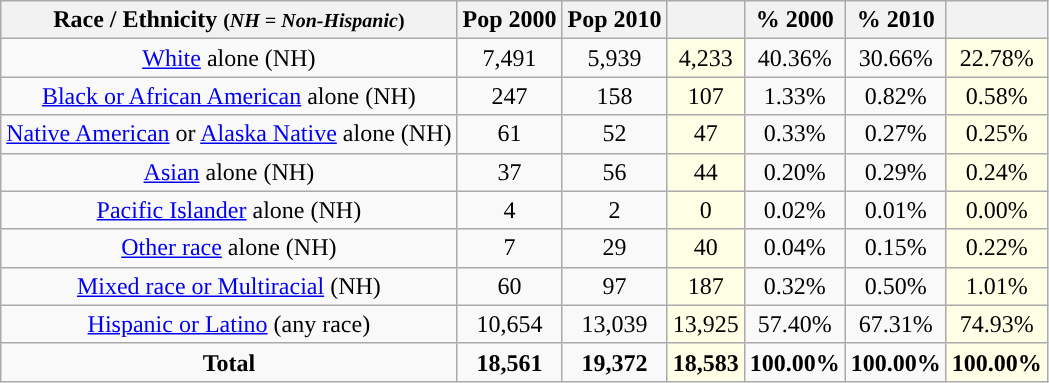<table class="wikitable" style="text-align:center;">
<tr>
<th>Race / Ethnicity <small>(<em>NH = Non-Hispanic</em>)</small></th>
<th>Pop 2000</th>
<th>Pop 2010</th>
<th></th>
<th>% 2000</th>
<th>% 2010</th>
<th></th>
</tr>
<tr>
<td><a href='#'>White</a> alone (NH)</td>
<td>7,491</td>
<td>5,939</td>
<td style='background: #ffffe6;'>4,233</td>
<td>40.36%</td>
<td>30.66%</td>
<td style='background: #ffffe6;'>22.78%</td>
</tr>
<tr>
<td><a href='#'>Black or African American</a> alone (NH)</td>
<td>247</td>
<td>158</td>
<td style='background: #ffffe6;'>107</td>
<td>1.33%</td>
<td>0.82%</td>
<td style='background: #ffffe6;'>0.58%</td>
</tr>
<tr>
<td><a href='#'>Native American</a> or <a href='#'>Alaska Native</a> alone (NH)</td>
<td>61</td>
<td>52</td>
<td style='background: #ffffe6;'>47</td>
<td>0.33%</td>
<td>0.27%</td>
<td style='background: #ffffe6;'>0.25%</td>
</tr>
<tr>
<td><a href='#'>Asian</a> alone (NH)</td>
<td>37</td>
<td>56</td>
<td style='background: #ffffe6;'>44</td>
<td>0.20%</td>
<td>0.29%</td>
<td style='background: #ffffe6;'>0.24%</td>
</tr>
<tr>
<td><a href='#'>Pacific Islander</a> alone (NH)</td>
<td>4</td>
<td>2</td>
<td style='background: #ffffe6;'>0</td>
<td>0.02%</td>
<td>0.01%</td>
<td style='background: #ffffe6;'>0.00%</td>
</tr>
<tr>
<td><a href='#'>Other race</a> alone (NH)</td>
<td>7</td>
<td>29</td>
<td style='background: #ffffe6;'>40</td>
<td>0.04%</td>
<td>0.15%</td>
<td style='background: #ffffe6;'>0.22%</td>
</tr>
<tr>
<td><a href='#'>Mixed race or Multiracial</a> (NH)</td>
<td>60</td>
<td>97</td>
<td style='background: #ffffe6;'>187</td>
<td>0.32%</td>
<td>0.50%</td>
<td style='background: #ffffe6;'>1.01%</td>
</tr>
<tr>
<td><a href='#'>Hispanic or Latino</a> (any race)</td>
<td>10,654</td>
<td>13,039</td>
<td style='background: #ffffe6;'>13,925</td>
<td>57.40%</td>
<td>67.31%</td>
<td style='background: #ffffe6;'>74.93%</td>
</tr>
<tr>
<td><strong>Total</strong></td>
<td><strong>18,561</strong></td>
<td><strong>19,372</strong></td>
<td style='background: #ffffe6;'><strong>18,583</strong></td>
<td><strong>100.00%</strong></td>
<td><strong>100.00%</strong></td>
<td style='background: #ffffe6;'><strong>100.00%</strong></td>
</tr>
</table>
